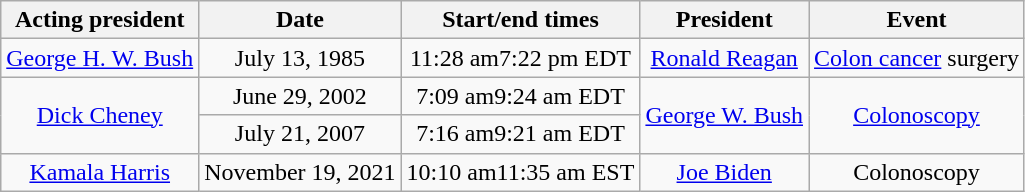<table class= "wikitable" style="text-align:center">
<tr>
<th scope="col">Acting president</th>
<th scope="col">Date</th>
<th scope="col">Start/end times</th>
<th scope="col">President</th>
<th scope="col">Event</th>
</tr>
<tr>
<td><a href='#'>George H. W. Bush</a></td>
<td>July 13, 1985</td>
<td>11:28 am7:22 pm EDT</td>
<td><a href='#'>Ronald Reagan</a></td>
<td><a href='#'>Colon cancer</a> surgery</td>
</tr>
<tr>
<td rowspan="2"><a href='#'>Dick Cheney</a></td>
<td>June 29, 2002</td>
<td>7:09 am9:24 am EDT</td>
<td rowspan="2"><a href='#'>George W. Bush</a></td>
<td rowspan="2"><a href='#'>Colonoscopy</a></td>
</tr>
<tr>
<td>July 21, 2007</td>
<td>7:16 am9:21 am EDT</td>
</tr>
<tr>
<td><a href='#'>Kamala Harris</a></td>
<td>November 19, 2021</td>
<td>10:10 am11:35 am EST</td>
<td><a href='#'>Joe Biden</a></td>
<td>Colonoscopy</td>
</tr>
</table>
